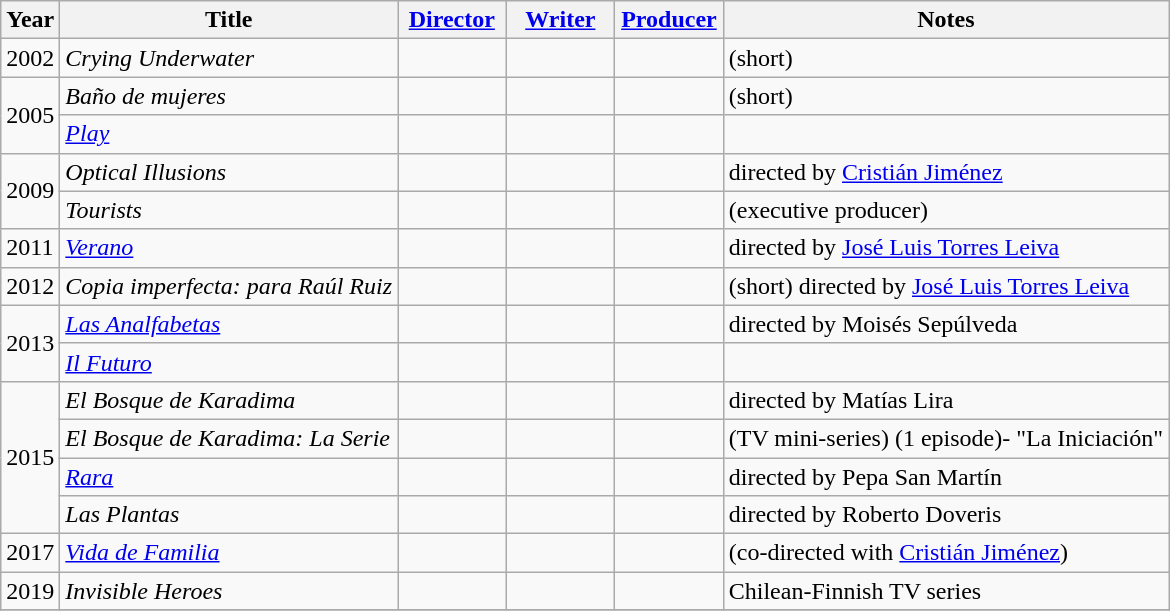<table class="wikitable">
<tr>
<th>Year</th>
<th>Title</th>
<th width="65"><a href='#'>Director</a></th>
<th width="65"><a href='#'>Writer</a></th>
<th width="65"><a href='#'>Producer</a></th>
<th>Notes</th>
</tr>
<tr>
<td>2002</td>
<td><em>Crying Underwater</em></td>
<td></td>
<td></td>
<td></td>
<td>(short)</td>
</tr>
<tr>
<td rowspan=2>2005</td>
<td><em> Baño de mujeres</em></td>
<td></td>
<td></td>
<td></td>
<td>(short)</td>
</tr>
<tr>
<td><em><a href='#'>Play</a></em></td>
<td></td>
<td></td>
<td></td>
<td></td>
</tr>
<tr>
<td rowspan=2>2009</td>
<td><em>Optical Illusions</em></td>
<td></td>
<td></td>
<td></td>
<td>directed by <a href='#'>Cristián Jiménez</a></td>
</tr>
<tr>
<td><em>Tourists</em></td>
<td></td>
<td></td>
<td></td>
<td>(executive producer)</td>
</tr>
<tr>
<td>2011</td>
<td><em><a href='#'>Verano</a> </em></td>
<td></td>
<td></td>
<td></td>
<td>directed by <a href='#'>José Luis Torres Leiva</a></td>
</tr>
<tr>
<td>2012</td>
<td><em>Copia imperfecta: para Raúl Ruiz</em></td>
<td></td>
<td></td>
<td></td>
<td>(short) directed by <a href='#'>José Luis Torres Leiva</a></td>
</tr>
<tr>
<td rowspan=2>2013</td>
<td><em><a href='#'>Las Analfabetas</a></em></td>
<td></td>
<td></td>
<td></td>
<td>directed by Moisés Sepúlveda</td>
</tr>
<tr>
<td><em><a href='#'>Il Futuro</a></em></td>
<td></td>
<td></td>
<td></td>
<td></td>
</tr>
<tr>
<td rowspan=4>2015</td>
<td><em> El Bosque de Karadima</em></td>
<td></td>
<td></td>
<td></td>
<td>directed by Matías Lira</td>
</tr>
<tr>
<td><em> El Bosque de Karadima: La Serie</em></td>
<td></td>
<td></td>
<td></td>
<td>(TV mini-series) (1 episode)- "La Iniciación"</td>
</tr>
<tr>
<td><em><a href='#'>Rara</a></em></td>
<td></td>
<td></td>
<td></td>
<td>directed by Pepa San Martín</td>
</tr>
<tr>
<td><em>Las Plantas</em></td>
<td></td>
<td></td>
<td></td>
<td>directed by Roberto Doveris</td>
</tr>
<tr>
<td>2017</td>
<td><em><a href='#'>Vida de Familia</a></em></td>
<td></td>
<td></td>
<td></td>
<td>(co-directed with <a href='#'>Cristián Jiménez</a>)</td>
</tr>
<tr>
<td>2019</td>
<td><em>Invisible Heroes</em></td>
<td></td>
<td></td>
<td></td>
<td>Chilean-Finnish TV series</td>
</tr>
<tr>
</tr>
</table>
